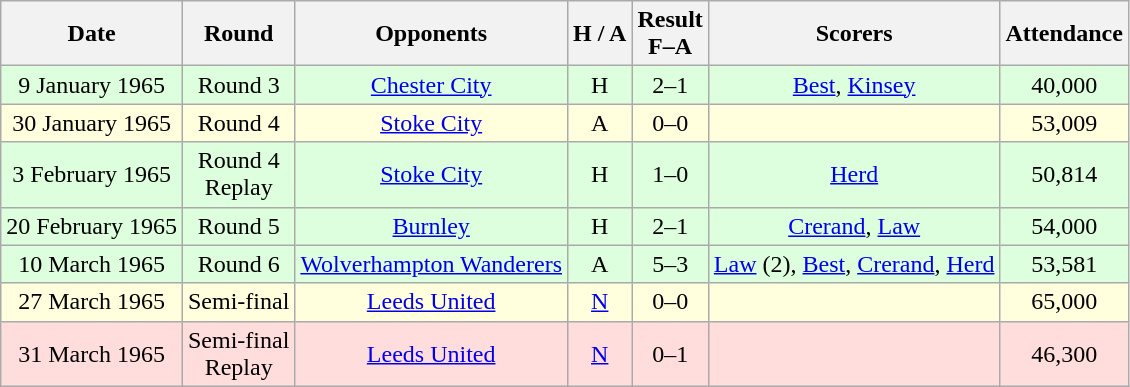<table class="wikitable" style="text-align:center">
<tr>
<th>Date</th>
<th>Round</th>
<th>Opponents</th>
<th>H / A</th>
<th>Result<br>F–A</th>
<th>Scorers</th>
<th>Attendance</th>
</tr>
<tr bgcolor="#ddffdd">
<td>9 January 1965</td>
<td>Round 3</td>
<td><a href='#'>Chester City</a></td>
<td>H</td>
<td>2–1</td>
<td><a href='#'>Best</a>, <a href='#'>Kinsey</a></td>
<td>40,000</td>
</tr>
<tr bgcolor="#ffffdd">
<td>30 January 1965</td>
<td>Round 4</td>
<td><a href='#'>Stoke City</a></td>
<td>A</td>
<td>0–0</td>
<td></td>
<td>53,009</td>
</tr>
<tr bgcolor="#ddffdd">
<td>3 February 1965</td>
<td>Round 4<br>Replay</td>
<td><a href='#'>Stoke City</a></td>
<td>H</td>
<td>1–0</td>
<td><a href='#'>Herd</a></td>
<td>50,814</td>
</tr>
<tr bgcolor="#ddffdd">
<td>20 February 1965</td>
<td>Round 5</td>
<td><a href='#'>Burnley</a></td>
<td>H</td>
<td>2–1</td>
<td><a href='#'>Crerand</a>, <a href='#'>Law</a></td>
<td>54,000</td>
</tr>
<tr bgcolor="#ddffdd">
<td>10 March 1965</td>
<td>Round 6</td>
<td><a href='#'>Wolverhampton Wanderers</a></td>
<td>A</td>
<td>5–3</td>
<td><a href='#'>Law</a> (2), <a href='#'>Best</a>, <a href='#'>Crerand</a>, <a href='#'>Herd</a></td>
<td>53,581</td>
</tr>
<tr bgcolor="#ffffdd">
<td>27 March 1965</td>
<td>Semi-final</td>
<td><a href='#'>Leeds United</a></td>
<td><a href='#'>N</a></td>
<td>0–0</td>
<td></td>
<td>65,000</td>
</tr>
<tr bgcolor="#ffdddd">
<td>31 March 1965</td>
<td>Semi-final<br>Replay</td>
<td><a href='#'>Leeds United</a></td>
<td><a href='#'>N</a></td>
<td>0–1</td>
<td></td>
<td>46,300</td>
</tr>
</table>
